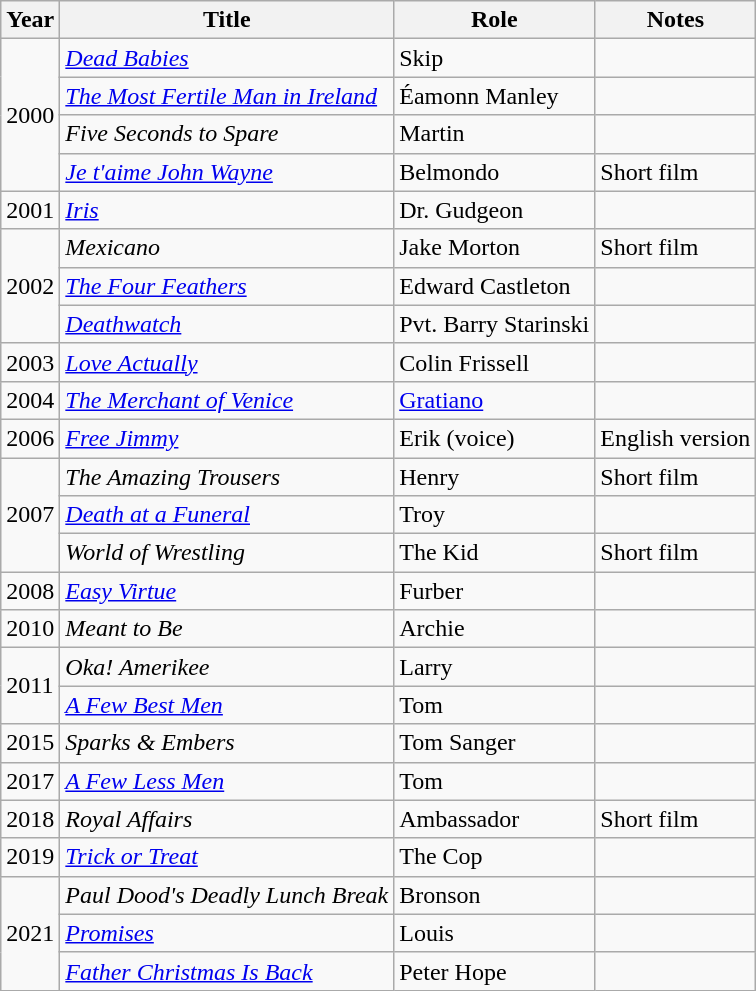<table class="wikitable sortable">
<tr>
<th>Year</th>
<th>Title</th>
<th>Role</th>
<th class="unsortable">Notes</th>
</tr>
<tr>
<td rowspan="4">2000</td>
<td><em><a href='#'>Dead Babies</a></em></td>
<td>Skip</td>
<td></td>
</tr>
<tr>
<td><em><a href='#'>The Most Fertile Man in Ireland</a></em></td>
<td>Éamonn Manley</td>
<td></td>
</tr>
<tr>
<td><em>Five Seconds to Spare</em></td>
<td>Martin</td>
<td></td>
</tr>
<tr>
<td><em><a href='#'>Je t'aime John Wayne</a></em></td>
<td>Belmondo</td>
<td>Short film</td>
</tr>
<tr>
<td>2001</td>
<td><em><a href='#'>Iris</a></em></td>
<td>Dr. Gudgeon</td>
<td></td>
</tr>
<tr>
<td rowspan="3">2002</td>
<td><em>Mexicano</em></td>
<td>Jake Morton</td>
<td>Short film</td>
</tr>
<tr>
<td><em><a href='#'>The Four Feathers</a></em></td>
<td>Edward Castleton</td>
<td></td>
</tr>
<tr>
<td><em><a href='#'>Deathwatch</a></em></td>
<td>Pvt. Barry Starinski</td>
<td></td>
</tr>
<tr>
<td>2003</td>
<td><em><a href='#'>Love Actually</a></em></td>
<td>Colin Frissell</td>
<td></td>
</tr>
<tr>
<td>2004</td>
<td><em><a href='#'>The Merchant of Venice</a></em></td>
<td><a href='#'>Gratiano</a></td>
<td></td>
</tr>
<tr>
<td>2006</td>
<td><em><a href='#'>Free Jimmy</a></em></td>
<td>Erik (voice)</td>
<td>English version</td>
</tr>
<tr>
<td rowspan="3">2007</td>
<td><em>The Amazing Trousers</em></td>
<td>Henry</td>
<td>Short film</td>
</tr>
<tr>
<td><em><a href='#'>Death at a Funeral</a></em></td>
<td>Troy</td>
<td></td>
</tr>
<tr>
<td><em>World of Wrestling</em></td>
<td>The Kid</td>
<td>Short film</td>
</tr>
<tr>
<td>2008</td>
<td><em><a href='#'>Easy Virtue</a></em></td>
<td>Furber</td>
<td></td>
</tr>
<tr>
<td>2010</td>
<td><em>Meant to Be</em></td>
<td>Archie</td>
</tr>
<tr>
<td rowspan="2">2011</td>
<td><em>Oka! Amerikee</em></td>
<td>Larry</td>
<td></td>
</tr>
<tr>
<td><em><a href='#'>A Few Best Men</a></em></td>
<td>Tom</td>
<td></td>
</tr>
<tr>
<td>2015</td>
<td><em>Sparks & Embers</em></td>
<td>Tom Sanger</td>
<td></td>
</tr>
<tr>
<td>2017</td>
<td><em><a href='#'>A Few Less Men</a></em></td>
<td>Tom</td>
<td></td>
</tr>
<tr>
<td>2018</td>
<td><em>Royal Affairs</em></td>
<td>Ambassador</td>
<td>Short film</td>
</tr>
<tr>
<td>2019</td>
<td><em><a href='#'>Trick or Treat</a></em></td>
<td>The Cop</td>
<td></td>
</tr>
<tr>
<td rowspan="3">2021</td>
<td><em>Paul Dood's Deadly Lunch Break</em></td>
<td>Bronson</td>
<td></td>
</tr>
<tr>
<td><em><a href='#'>Promises</a></em></td>
<td>Louis</td>
<td></td>
</tr>
<tr>
<td><em><a href='#'>Father Christmas Is Back</a></em></td>
<td>Peter Hope</td>
<td></td>
</tr>
</table>
